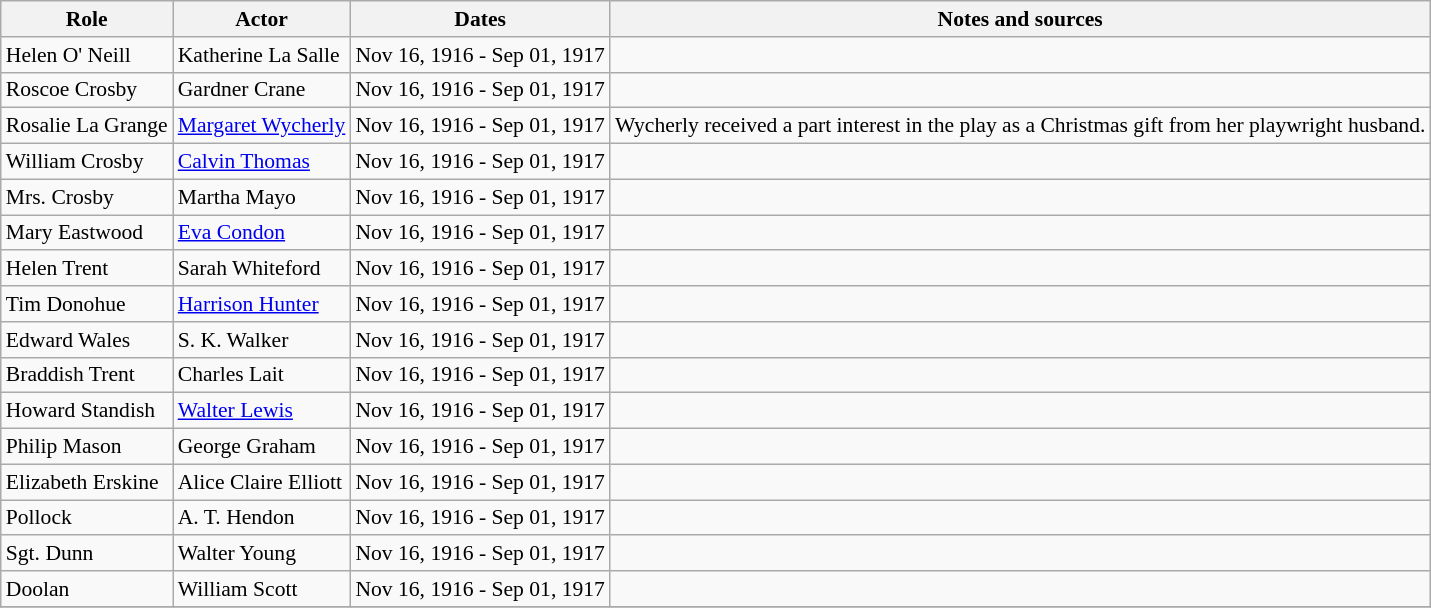<table class="wikitable sortable plainrowheaders" style="font-size: 90%">
<tr>
<th scope="col">Role</th>
<th scope="col">Actor</th>
<th scope="col">Dates</th>
<th scope="col">Notes and sources</th>
</tr>
<tr>
<td>Helen O' Neill</td>
<td>Katherine La Salle</td>
<td>Nov 16, 1916 - Sep 01, 1917</td>
<td></td>
</tr>
<tr>
<td>Roscoe Crosby</td>
<td>Gardner Crane</td>
<td>Nov 16, 1916 - Sep 01, 1917</td>
<td></td>
</tr>
<tr>
<td>Rosalie La Grange</td>
<td><a href='#'>Margaret Wycherly</a></td>
<td>Nov 16, 1916 - Sep 01, 1917</td>
<td>Wycherly received a part interest in the play as a Christmas gift from her playwright husband.</td>
</tr>
<tr>
<td>William Crosby</td>
<td><a href='#'>Calvin Thomas</a></td>
<td>Nov 16, 1916 - Sep 01, 1917</td>
<td></td>
</tr>
<tr>
<td>Mrs. Crosby</td>
<td>Martha Mayo</td>
<td>Nov 16, 1916 - Sep 01, 1917</td>
<td></td>
</tr>
<tr>
<td>Mary Eastwood</td>
<td><a href='#'>Eva Condon</a></td>
<td>Nov 16, 1916 - Sep 01, 1917</td>
<td></td>
</tr>
<tr>
<td>Helen Trent</td>
<td>Sarah Whiteford</td>
<td>Nov 16, 1916 - Sep 01, 1917</td>
<td></td>
</tr>
<tr>
<td>Tim Donohue</td>
<td><a href='#'>Harrison Hunter</a></td>
<td>Nov 16, 1916 - Sep 01, 1917</td>
<td></td>
</tr>
<tr>
<td>Edward Wales</td>
<td>S. K. Walker</td>
<td>Nov 16, 1916 - Sep 01, 1917</td>
<td></td>
</tr>
<tr>
<td>Braddish Trent</td>
<td>Charles Lait</td>
<td>Nov 16, 1916 - Sep 01, 1917</td>
<td></td>
</tr>
<tr>
<td>Howard Standish</td>
<td><a href='#'>Walter Lewis</a></td>
<td>Nov 16, 1916 - Sep 01, 1917</td>
<td></td>
</tr>
<tr>
<td>Philip Mason</td>
<td>George Graham</td>
<td>Nov 16, 1916 - Sep 01, 1917</td>
<td></td>
</tr>
<tr>
<td>Elizabeth Erskine</td>
<td>Alice Claire Elliott</td>
<td>Nov 16, 1916 - Sep 01, 1917</td>
<td></td>
</tr>
<tr>
<td>Pollock</td>
<td>A. T. Hendon</td>
<td>Nov 16, 1916 - Sep 01, 1917</td>
<td></td>
</tr>
<tr>
<td>Sgt. Dunn</td>
<td>Walter Young</td>
<td>Nov 16, 1916 - Sep 01, 1917</td>
<td></td>
</tr>
<tr>
<td>Doolan</td>
<td>William Scott</td>
<td>Nov 16, 1916 - Sep 01, 1917</td>
<td></td>
</tr>
<tr>
</tr>
</table>
